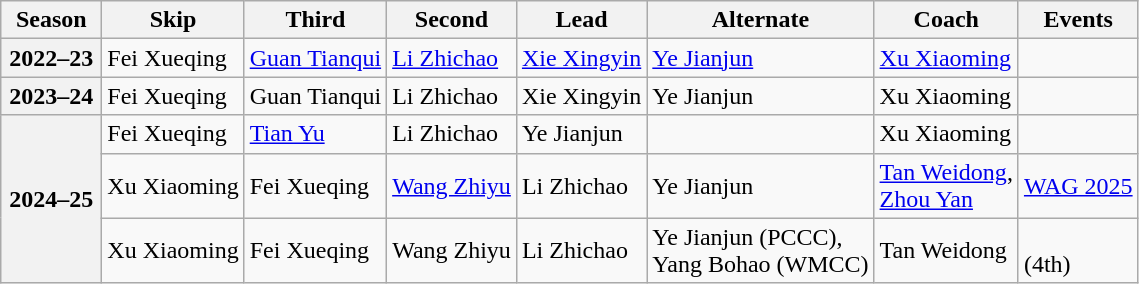<table class="wikitable">
<tr>
<th scope="col" width=60>Season</th>
<th scope="col">Skip</th>
<th scope="col">Third</th>
<th scope="col">Second</th>
<th scope="col">Lead</th>
<th scope="col">Alternate</th>
<th scope="col">Coach</th>
<th scope="col">Events</th>
</tr>
<tr>
<th scope="row">2022–23</th>
<td>Fei Xueqing</td>
<td><a href='#'>Guan Tianqui</a></td>
<td><a href='#'>Li Zhichao</a></td>
<td><a href='#'>Xie Xingyin</a></td>
<td><a href='#'>Ye Jianjun</a></td>
<td><a href='#'>Xu Xiaoming</a></td>
<td> </td>
</tr>
<tr>
<th scope="row">2023–24</th>
<td>Fei Xueqing</td>
<td>Guan Tianqui</td>
<td>Li Zhichao</td>
<td>Xie Xingyin</td>
<td>Ye Jianjun</td>
<td>Xu Xiaoming</td>
<td></td>
</tr>
<tr>
<th scope="row" rowspan="3">2024–25</th>
<td>Fei Xueqing</td>
<td><a href='#'>Tian Yu</a></td>
<td>Li Zhichao</td>
<td>Ye Jianjun</td>
<td></td>
<td>Xu Xiaoming</td>
<td></td>
</tr>
<tr>
<td>Xu Xiaoming</td>
<td>Fei Xueqing</td>
<td><a href='#'>Wang Zhiyu</a></td>
<td>Li Zhichao</td>
<td>Ye Jianjun</td>
<td><a href='#'>Tan Weidong</a>,<br><a href='#'>Zhou Yan</a></td>
<td><a href='#'>WAG 2025</a> </td>
</tr>
<tr>
<td>Xu Xiaoming</td>
<td>Fei Xueqing</td>
<td>Wang Zhiyu</td>
<td>Li Zhichao</td>
<td>Ye Jianjun (PCCC),<br>Yang Bohao (WMCC)</td>
<td>Tan Weidong</td>
<td> <br> (4th)</td>
</tr>
</table>
